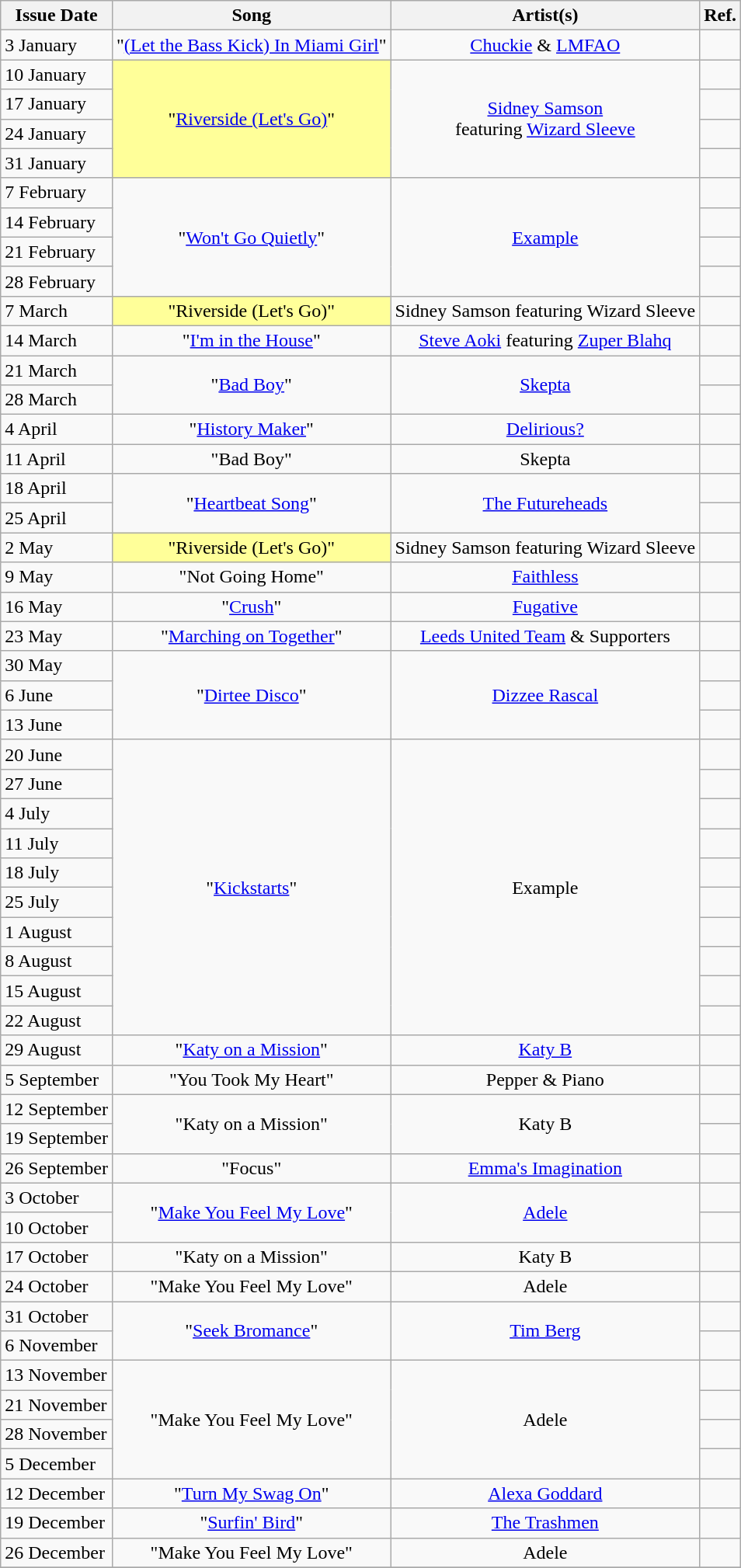<table class="wikitable plainrowheaders">
<tr>
<th scope=col>Issue Date</th>
<th scope=col>Song</th>
<th scope=col>Artist(s)</th>
<th scope=col>Ref.</th>
</tr>
<tr>
<td>3 January</td>
<td align=center>"<a href='#'>(Let the Bass Kick) In Miami Girl</a>"</td>
<td align=center><a href='#'>Chuckie</a> & <a href='#'>LMFAO</a></td>
<td align=center></td>
</tr>
<tr>
<td>10 January</td>
<td rowspan=4 align=center bgcolor=#FFFF99>"<a href='#'>Riverside (Let's Go)</a>" </td>
<td rowspan=4 align=center><a href='#'>Sidney Samson</a><br>featuring <a href='#'>Wizard Sleeve</a></td>
<td align=center></td>
</tr>
<tr>
<td>17 January</td>
<td align=center></td>
</tr>
<tr>
<td>24 January</td>
<td align=center></td>
</tr>
<tr>
<td>31 January</td>
<td align=center></td>
</tr>
<tr>
<td>7 February</td>
<td rowspan=4 align=center>"<a href='#'>Won't Go Quietly</a>"</td>
<td rowspan=4 align=center><a href='#'>Example</a></td>
<td align=center></td>
</tr>
<tr>
<td>14 February</td>
<td align=center></td>
</tr>
<tr>
<td>21 February</td>
<td align=center></td>
</tr>
<tr>
<td>28 February</td>
<td align=center></td>
</tr>
<tr>
<td>7 March</td>
<td rowspan=1 align=center bgcolor=#FFFF99>"Riverside (Let's Go)" </td>
<td rowspan=1 align=center>Sidney Samson featuring Wizard Sleeve</td>
<td align=center></td>
</tr>
<tr>
<td>14 March</td>
<td rowspan=1 align=center>"<a href='#'>I'm in the House</a>"</td>
<td rowspan=1 align=center><a href='#'>Steve Aoki</a> featuring <a href='#'>Zuper Blahq</a></td>
<td align=center></td>
</tr>
<tr>
<td>21 March</td>
<td rowspan=2 align=center>"<a href='#'>Bad Boy</a>"</td>
<td rowspan=2 align=center><a href='#'>Skepta</a></td>
<td align=center></td>
</tr>
<tr>
<td>28 March</td>
<td align=center></td>
</tr>
<tr>
<td>4 April</td>
<td rowspan=1 align=center>"<a href='#'>History Maker</a>"</td>
<td rowspan=1 align=center><a href='#'>Delirious?</a></td>
<td align=center></td>
</tr>
<tr>
<td>11 April</td>
<td rowspan=1 align=center>"Bad Boy"</td>
<td rowspan=1 align=center>Skepta</td>
<td align=center></td>
</tr>
<tr>
<td>18 April</td>
<td rowspan=2 align=center>"<a href='#'>Heartbeat Song</a>"</td>
<td rowspan=2 align=center><a href='#'>The Futureheads</a></td>
<td align=center></td>
</tr>
<tr>
<td>25 April</td>
<td align=center></td>
</tr>
<tr>
<td>2 May</td>
<td rowspan=1 align=center bgcolor=#FFFF99>"Riverside (Let's Go)" </td>
<td rowspan=1 align=center>Sidney Samson featuring Wizard Sleeve</td>
<td align=center></td>
</tr>
<tr>
<td>9 May</td>
<td rowspan=1 align=center>"Not Going Home"</td>
<td rowspan=1 align=center><a href='#'>Faithless</a></td>
<td align=center></td>
</tr>
<tr>
<td>16 May</td>
<td rowspan=1 align=center>"<a href='#'>Crush</a>"</td>
<td rowspan=1 align=center><a href='#'>Fugative</a></td>
<td align=center></td>
</tr>
<tr>
<td>23 May</td>
<td rowspan=1 align=center>"<a href='#'>Marching on Together</a>"</td>
<td rowspan=1 align=center><a href='#'>Leeds United Team</a> & Supporters</td>
<td align=center></td>
</tr>
<tr>
<td>30 May</td>
<td rowspan=3 align=center>"<a href='#'>Dirtee Disco</a>"</td>
<td rowspan=3 align=center><a href='#'>Dizzee Rascal</a></td>
<td align=center></td>
</tr>
<tr>
<td>6 June</td>
<td align=center></td>
</tr>
<tr>
<td>13 June</td>
<td align=center></td>
</tr>
<tr>
<td>20 June</td>
<td rowspan=10 align=center>"<a href='#'>Kickstarts</a>"</td>
<td rowspan=10 align=center>Example</td>
<td align=center></td>
</tr>
<tr>
<td>27 June</td>
<td align=center></td>
</tr>
<tr>
<td>4 July</td>
<td align=center></td>
</tr>
<tr>
<td>11 July</td>
<td align=center></td>
</tr>
<tr>
<td>18 July</td>
<td align=center></td>
</tr>
<tr>
<td>25 July</td>
<td align=center></td>
</tr>
<tr>
<td>1 August</td>
<td align=center></td>
</tr>
<tr>
<td>8 August</td>
<td align=center></td>
</tr>
<tr>
<td>15 August</td>
<td align=center></td>
</tr>
<tr>
<td>22 August</td>
<td align=center></td>
</tr>
<tr>
<td>29 August</td>
<td rowspan=1 align=center>"<a href='#'>Katy on a Mission</a>"</td>
<td rowspan=1 align=center><a href='#'>Katy B</a></td>
<td align=center></td>
</tr>
<tr>
<td>5 September</td>
<td rowspan=1 align=center>"You Took My Heart"</td>
<td rowspan=1 align=center>Pepper & Piano</td>
<td align=center></td>
</tr>
<tr>
<td>12 September</td>
<td rowspan=2 align=center>"Katy on a Mission"</td>
<td rowspan=2 align=center>Katy B</td>
<td align=center></td>
</tr>
<tr>
<td>19 September</td>
<td align=center></td>
</tr>
<tr>
<td>26 September</td>
<td rowspan=1 align=center>"Focus"</td>
<td rowspan=1 align=center><a href='#'>Emma's Imagination</a></td>
<td align=center></td>
</tr>
<tr>
<td>3 October</td>
<td rowspan=2 align=center>"<a href='#'>Make You Feel My Love</a>"</td>
<td rowspan=2 align=center><a href='#'>Adele</a></td>
<td align=center></td>
</tr>
<tr>
<td>10 October</td>
<td align=center></td>
</tr>
<tr>
<td>17 October</td>
<td rowspan=1 align=center>"Katy on a Mission"</td>
<td rowspan=1 align=center>Katy B</td>
<td align=center></td>
</tr>
<tr>
<td>24 October</td>
<td rowspan=1 align=center>"Make You Feel My Love"</td>
<td rowspan=1 align=center>Adele</td>
<td align=center></td>
</tr>
<tr>
<td>31 October</td>
<td rowspan=2 align=center>"<a href='#'>Seek Bromance</a>"</td>
<td rowspan=2 align=center><a href='#'>Tim Berg</a></td>
<td align=center></td>
</tr>
<tr>
<td>6 November</td>
<td align=center></td>
</tr>
<tr>
<td>13 November</td>
<td rowspan=4 align=center>"Make You Feel My Love"</td>
<td rowspan=4 align=center>Adele</td>
<td align=center></td>
</tr>
<tr>
<td>21 November</td>
<td align=center></td>
</tr>
<tr>
<td>28 November</td>
<td align=center></td>
</tr>
<tr>
<td>5 December</td>
<td align=center></td>
</tr>
<tr>
<td>12 December</td>
<td rowspan=1 align=center>"<a href='#'>Turn My Swag On</a>"</td>
<td rowspan=1 align=center><a href='#'>Alexa Goddard</a></td>
<td align=center></td>
</tr>
<tr>
<td>19 December</td>
<td rowspan=1 align=center>"<a href='#'>Surfin' Bird</a>"</td>
<td rowspan=1 align=center><a href='#'>The Trashmen</a></td>
<td align=center></td>
</tr>
<tr>
<td>26 December</td>
<td rowspan=1 align=center>"Make You Feel My Love"</td>
<td rowspan=1 align=center>Adele</td>
<td align=center></td>
</tr>
<tr>
</tr>
</table>
